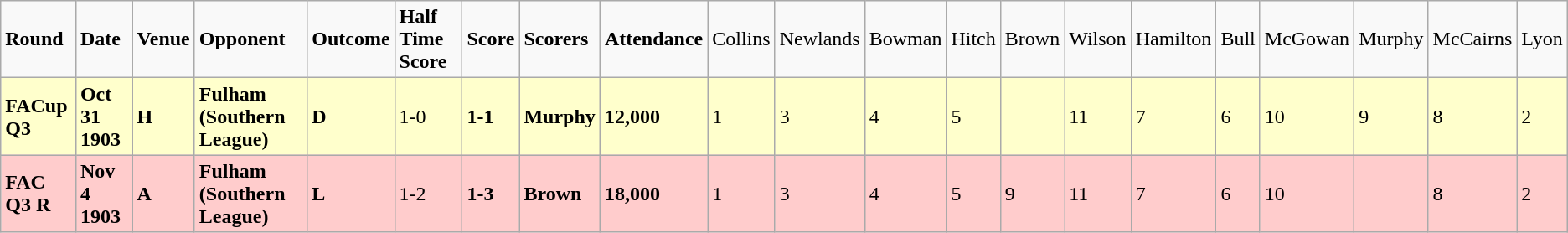<table class="wikitable">
<tr>
<td><strong>Round</strong></td>
<td><strong>Date</strong></td>
<td><strong>Venue</strong></td>
<td><strong>Opponent</strong></td>
<td><strong>Outcome</strong></td>
<td><strong>Half Time Score</strong></td>
<td><strong>Score</strong></td>
<td><strong>Scorers</strong></td>
<td><strong>Attendance</strong></td>
<td>Collins</td>
<td>Newlands</td>
<td>Bowman</td>
<td>Hitch</td>
<td>Brown</td>
<td>Wilson</td>
<td>Hamilton</td>
<td>Bull</td>
<td>McGowan</td>
<td>Murphy</td>
<td>McCairns</td>
<td>Lyon</td>
</tr>
<tr bgcolor="#FFFFCC">
<td><strong>FACup Q3</strong></td>
<td><strong>Oct 31 1903</strong></td>
<td><strong>H</strong></td>
<td><strong>Fulham (Southern League)</strong></td>
<td><strong>D</strong></td>
<td>1-0</td>
<td><strong>1-1</strong></td>
<td><strong>Murphy</strong></td>
<td><strong>12,000</strong></td>
<td>1</td>
<td>3</td>
<td>4</td>
<td>5</td>
<td></td>
<td>11</td>
<td>7</td>
<td>6</td>
<td>10</td>
<td>9</td>
<td>8</td>
<td>2</td>
</tr>
<tr bgcolor="#FFCCCC">
<td><strong>FAC Q3 R</strong></td>
<td><strong>Nov 4 1903</strong></td>
<td><strong>A</strong></td>
<td><strong>Fulham (Southern League)</strong></td>
<td><strong>L</strong></td>
<td>1-2</td>
<td><strong>1-3</strong></td>
<td><strong>Brown</strong></td>
<td><strong>18,000</strong></td>
<td>1</td>
<td>3</td>
<td>4</td>
<td>5</td>
<td>9</td>
<td>11</td>
<td>7</td>
<td>6</td>
<td>10</td>
<td></td>
<td>8</td>
<td>2</td>
</tr>
</table>
